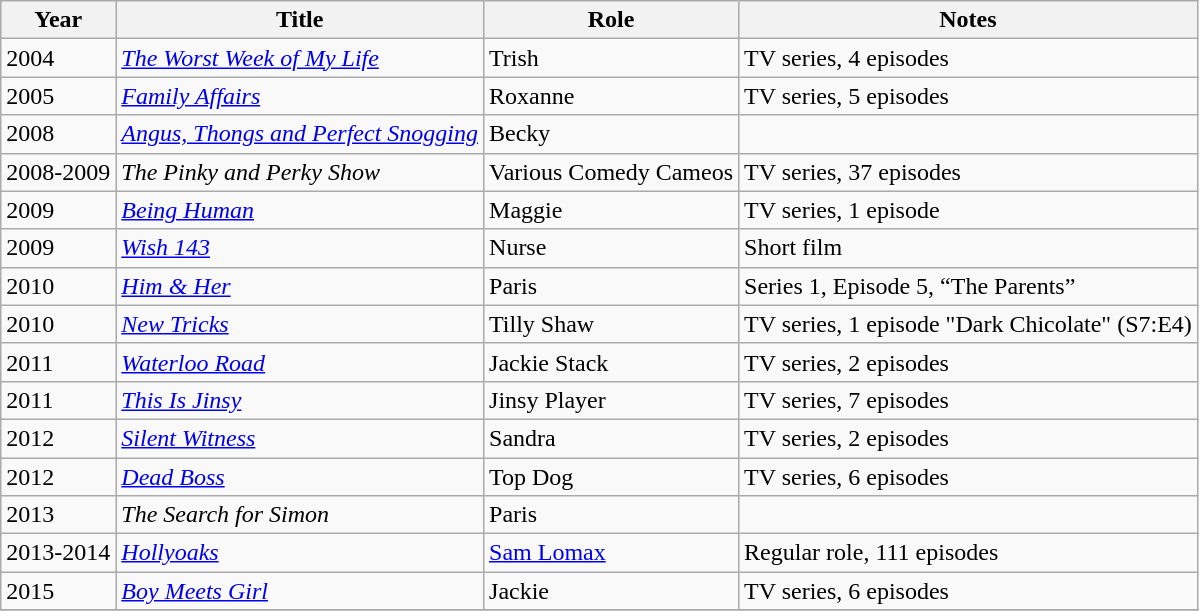<table class="wikitable">
<tr>
<th>Year</th>
<th>Title</th>
<th>Role</th>
<th>Notes</th>
</tr>
<tr>
<td>2004</td>
<td><em><a href='#'>The Worst Week of My Life</a></em></td>
<td>Trish</td>
<td>TV series, 4 episodes</td>
</tr>
<tr>
<td>2005</td>
<td><em><a href='#'>Family Affairs</a></em></td>
<td>Roxanne</td>
<td>TV series, 5 episodes</td>
</tr>
<tr>
<td>2008</td>
<td><em><a href='#'>Angus, Thongs and Perfect Snogging</a></em></td>
<td>Becky</td>
<td></td>
</tr>
<tr>
<td>2008-2009</td>
<td><em>The Pinky and Perky Show</em></td>
<td>Various Comedy Cameos</td>
<td>TV series, 37 episodes</td>
</tr>
<tr>
<td>2009</td>
<td><em><a href='#'>Being Human</a></em></td>
<td>Maggie</td>
<td>TV series, 1 episode</td>
</tr>
<tr>
<td>2009</td>
<td><em><a href='#'>Wish 143</a></em></td>
<td>Nurse</td>
<td>Short film</td>
</tr>
<tr>
<td>2010</td>
<td><em><a href='#'>Him & Her</a></em></td>
<td>Paris</td>
<td>Series 1, Episode 5, “The Parents”</td>
</tr>
<tr>
<td>2010</td>
<td><em><a href='#'>New Tricks</a></em></td>
<td>Tilly Shaw</td>
<td>TV series, 1 episode "Dark Chicolate" (S7:E4)</td>
</tr>
<tr>
<td>2011</td>
<td><em><a href='#'>Waterloo Road</a></em></td>
<td>Jackie Stack</td>
<td>TV series, 2 episodes</td>
</tr>
<tr>
<td>2011</td>
<td><em><a href='#'>This Is Jinsy</a></em></td>
<td>Jinsy Player</td>
<td>TV series, 7 episodes</td>
</tr>
<tr>
<td>2012</td>
<td><em><a href='#'>Silent Witness</a></em></td>
<td>Sandra</td>
<td>TV series, 2 episodes</td>
</tr>
<tr>
<td>2012</td>
<td><em><a href='#'>Dead Boss</a></em></td>
<td>Top Dog</td>
<td>TV series, 6 episodes</td>
</tr>
<tr>
<td>2013</td>
<td><em>The Search for Simon</em></td>
<td>Paris</td>
<td></td>
</tr>
<tr>
<td>2013-2014</td>
<td><em><a href='#'>Hollyoaks</a></em></td>
<td><a href='#'>Sam Lomax</a></td>
<td>Regular role, 111 episodes</td>
</tr>
<tr>
<td>2015</td>
<td><em><a href='#'>Boy Meets Girl</a></em></td>
<td>Jackie</td>
<td>TV series, 6 episodes</td>
</tr>
<tr>
</tr>
</table>
